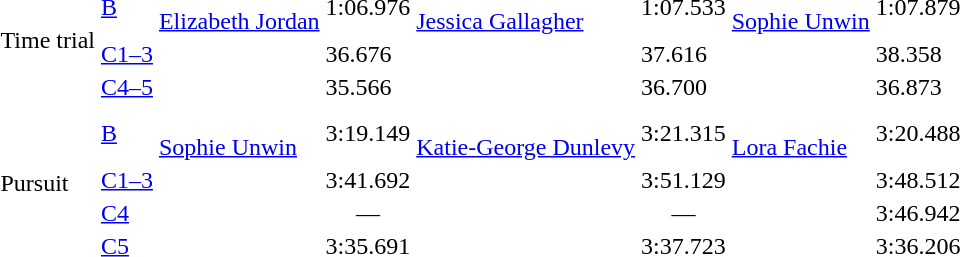<table>
<tr>
<td rowspan=3>Time trial<br></td>
<td><a href='#'>B</a></td>
<td><br><a href='#'>Elizabeth Jordan</a><br></td>
<td>1:06.976</td>
<td><br><a href='#'>Jessica Gallagher</a><br></td>
<td>1:07.533</td>
<td><br><a href='#'>Sophie Unwin</a><br></td>
<td>1:07.879</td>
</tr>
<tr ||>
<td><a href='#'>C1–3</a></td>
<td></td>
<td>36.676</td>
<td></td>
<td>37.616</td>
<td></td>
<td>38.358</td>
</tr>
<tr>
<td><a href='#'>C4–5</a></td>
<td></td>
<td>35.566</td>
<td></td>
<td>36.700</td>
<td></td>
<td>36.873</td>
</tr>
<tr>
<td rowspan=4>Pursuit<br></td>
<td><a href='#'>B</a></td>
<td><br><a href='#'>Sophie Unwin</a><br></td>
<td>3:19.149</td>
<td><br><a href='#'>Katie-George Dunlevy</a><br></td>
<td>3:21.315</td>
<td><br><a href='#'>Lora Fachie</a><br></td>
<td>3:20.488</td>
</tr>
<tr>
<td><a href='#'>C1–3</a></td>
<td></td>
<td>3:41.692</td>
<td></td>
<td>3:51.129</td>
<td></td>
<td>3:48.512</td>
</tr>
<tr>
<td><a href='#'>C4</a></td>
<td></td>
<td align=center>—</td>
<td></td>
<td align=center>— </td>
<td></td>
<td>3:46.942</td>
</tr>
<tr>
<td><a href='#'>C5</a></td>
<td></td>
<td>3:35.691</td>
<td></td>
<td>3:37.723</td>
<td></td>
<td>3:36.206</td>
</tr>
</table>
